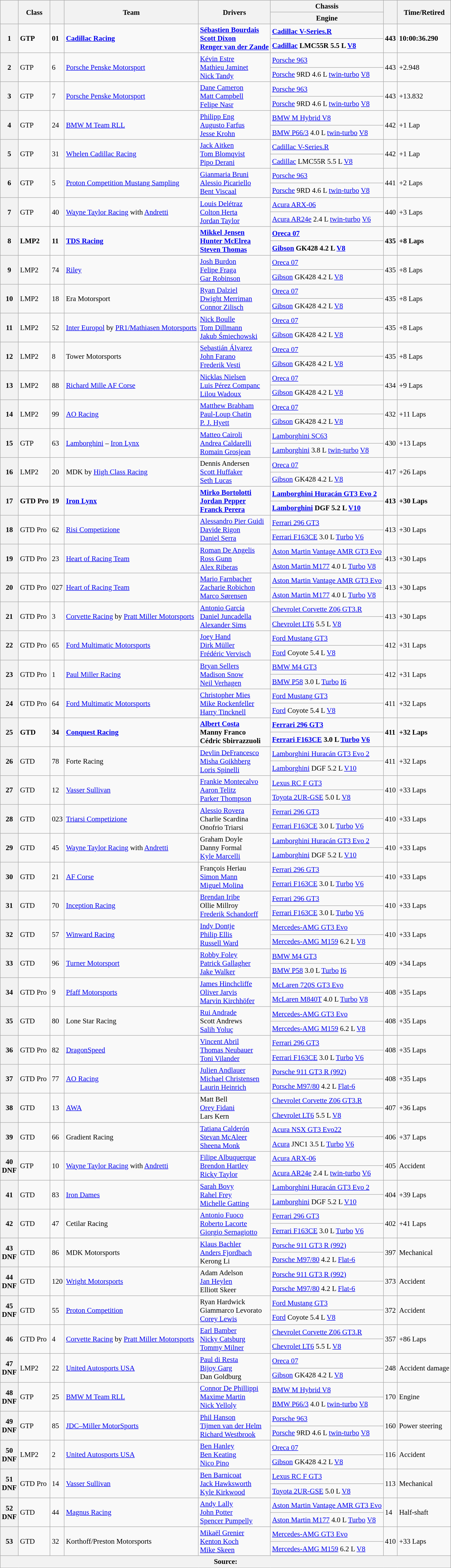<table class="wikitable" style="font-size:95%;">
<tr>
<th rowspan="2"></th>
<th rowspan="2">Class</th>
<th rowspan="2"></th>
<th rowspan="2">Team</th>
<th rowspan="2">Drivers</th>
<th>Chassis</th>
<th rowspan="2"></th>
<th rowspan="2">Time/Retired</th>
</tr>
<tr>
<th>Engine</th>
</tr>
<tr style="font-weight:bold">
<th rowspan="2">1</th>
<td rowspan="2">GTP</td>
<td rowspan="2">01</td>
<td rowspan="2"> <a href='#'>Cadillac Racing</a></td>
<td rowspan="2"> <a href='#'>Sébastien Bourdais</a><br> <a href='#'>Scott Dixon</a><br> <a href='#'>Renger van der Zande</a></td>
<td><a href='#'>Cadillac V-Series.R</a></td>
<td rowspan="2">443</td>
<td rowspan="2">10:00:36.290</td>
</tr>
<tr style="font-weight:bold">
<td><a href='#'>Cadillac</a> LMC55R 5.5 L <a href='#'>V8</a></td>
</tr>
<tr>
<th rowspan="2">2</th>
<td rowspan="2">GTP</td>
<td rowspan="2">6</td>
<td rowspan="2"> <a href='#'>Porsche Penske Motorsport</a></td>
<td rowspan="2"> <a href='#'>Kévin Estre</a><br> <a href='#'>Mathieu Jaminet</a><br> <a href='#'>Nick Tandy</a></td>
<td><a href='#'>Porsche 963</a></td>
<td rowspan="2">443</td>
<td rowspan="2">+2.948</td>
</tr>
<tr>
<td><a href='#'>Porsche</a> 9RD 4.6 L <a href='#'>twin-turbo</a> <a href='#'>V8</a></td>
</tr>
<tr>
<th rowspan="2">3</th>
<td rowspan="2">GTP</td>
<td rowspan="2">7</td>
<td rowspan="2"> <a href='#'>Porsche Penske Motorsport</a></td>
<td rowspan="2"> <a href='#'>Dane Cameron</a><br> <a href='#'>Matt Campbell</a><br> <a href='#'>Felipe Nasr</a></td>
<td><a href='#'>Porsche 963</a></td>
<td rowspan="2">443</td>
<td rowspan="2">+13.832</td>
</tr>
<tr>
<td><a href='#'>Porsche</a> 9RD 4.6 L <a href='#'>twin-turbo</a> <a href='#'>V8</a></td>
</tr>
<tr>
<th rowspan="2">4</th>
<td rowspan="2">GTP</td>
<td rowspan="2">24</td>
<td rowspan="2"> <a href='#'>BMW M Team RLL</a></td>
<td rowspan="2"> <a href='#'>Philipp Eng</a><br> <a href='#'>Augusto Farfus</a><br> <a href='#'>Jesse Krohn</a></td>
<td><a href='#'>BMW M Hybrid V8</a></td>
<td rowspan="2">442</td>
<td rowspan="2">+1 Lap</td>
</tr>
<tr>
<td><a href='#'>BMW P66/3</a> 4.0 L <a href='#'>twin-turbo</a> <a href='#'>V8</a></td>
</tr>
<tr>
<th rowspan="2">5</th>
<td rowspan="2">GTP</td>
<td rowspan="2">31</td>
<td rowspan="2"> <a href='#'>Whelen Cadillac Racing</a></td>
<td rowspan="2"> <a href='#'>Jack Aitken</a><br> <a href='#'>Tom Blomqvist</a><br> <a href='#'>Pipo Derani</a></td>
<td><a href='#'>Cadillac V-Series.R</a></td>
<td rowspan="2">442</td>
<td rowspan="2">+1 Lap</td>
</tr>
<tr>
<td><a href='#'>Cadillac</a> LMC55R 5.5 L <a href='#'>V8</a></td>
</tr>
<tr>
<th rowspan="2">6</th>
<td rowspan="2">GTP</td>
<td rowspan="2">5</td>
<td rowspan="2"> <a href='#'>Proton Competition Mustang Sampling</a></td>
<td rowspan="2"> <a href='#'>Gianmaria Bruni</a><br> <a href='#'>Alessio Picariello</a><br> <a href='#'>Bent Viscaal</a></td>
<td><a href='#'>Porsche 963</a></td>
<td rowspan="2">441</td>
<td rowspan="2">+2 Laps</td>
</tr>
<tr>
<td><a href='#'>Porsche</a> 9RD 4.6 L <a href='#'>twin-turbo</a> <a href='#'>V8</a></td>
</tr>
<tr>
<th rowspan="2">7</th>
<td rowspan="2">GTP</td>
<td rowspan="2">40</td>
<td rowspan="2"> <a href='#'>Wayne Taylor Racing</a> with <a href='#'>Andretti</a></td>
<td rowspan="2"> <a href='#'>Louis Delétraz</a><br> <a href='#'>Colton Herta</a><br> <a href='#'>Jordan Taylor</a></td>
<td><a href='#'>Acura ARX-06</a></td>
<td rowspan="2">440</td>
<td rowspan="2">+3 Laps</td>
</tr>
<tr>
<td><a href='#'>Acura AR24e</a> 2.4 L <a href='#'>twin-turbo</a> <a href='#'>V6</a></td>
</tr>
<tr style="font-weight:bold">
<th rowspan="2">8</th>
<td rowspan="2">LMP2</td>
<td rowspan="2">11</td>
<td rowspan="2"> <a href='#'>TDS Racing</a></td>
<td rowspan="2"> <a href='#'>Mikkel Jensen</a><br> <a href='#'>Hunter McElrea</a><br> <a href='#'>Steven Thomas</a></td>
<td><a href='#'>Oreca 07</a></td>
<td rowspan="2">435</td>
<td rowspan="2">+8 Laps</td>
</tr>
<tr style="font-weight:bold">
<td><a href='#'>Gibson</a> GK428 4.2 L <a href='#'>V8</a></td>
</tr>
<tr>
<th rowspan="2">9</th>
<td rowspan="2">LMP2</td>
<td rowspan="2">74</td>
<td rowspan="2"> <a href='#'>Riley</a></td>
<td rowspan="2"> <a href='#'>Josh Burdon</a><br> <a href='#'>Felipe Fraga</a><br> <a href='#'>Gar Robinson</a></td>
<td><a href='#'>Oreca 07</a></td>
<td rowspan="2">435</td>
<td rowspan="2">+8 Laps</td>
</tr>
<tr>
<td><a href='#'>Gibson</a> GK428 4.2 L <a href='#'>V8</a></td>
</tr>
<tr>
<th rowspan="2">10</th>
<td rowspan="2">LMP2</td>
<td rowspan="2">18</td>
<td rowspan="2"> Era Motorsport</td>
<td rowspan="2"> <a href='#'>Ryan Dalziel</a><br> <a href='#'>Dwight Merriman</a><br> <a href='#'>Connor Zilisch</a></td>
<td><a href='#'>Oreca 07</a></td>
<td rowspan="2">435</td>
<td rowspan="2">+8 Laps</td>
</tr>
<tr>
<td><a href='#'>Gibson</a> GK428 4.2 L <a href='#'>V8</a></td>
</tr>
<tr>
<th rowspan="2">11</th>
<td rowspan="2">LMP2</td>
<td rowspan="2">52</td>
<td rowspan="2"> <a href='#'>Inter Europol</a> by <a href='#'>PR1/Mathiasen Motorsports</a></td>
<td rowspan="2"> <a href='#'>Nick Boulle</a><br> <a href='#'>Tom Dillmann</a><br> <a href='#'>Jakub Śmiechowski</a></td>
<td><a href='#'>Oreca 07</a></td>
<td rowspan="2">435</td>
<td rowspan="2">+8 Laps</td>
</tr>
<tr>
<td><a href='#'>Gibson</a> GK428 4.2 L <a href='#'>V8</a></td>
</tr>
<tr>
<th rowspan="2">12</th>
<td rowspan="2">LMP2</td>
<td rowspan="2">8</td>
<td rowspan="2"> Tower Motorsports</td>
<td rowspan="2"> <a href='#'>Sebastián Álvarez</a><br> <a href='#'>John Farano</a><br> <a href='#'>Frederik Vesti</a></td>
<td><a href='#'>Oreca 07</a></td>
<td rowspan="2">435</td>
<td rowspan="2">+8 Laps</td>
</tr>
<tr>
<td><a href='#'>Gibson</a> GK428 4.2 L <a href='#'>V8</a></td>
</tr>
<tr>
<th rowspan="2">13</th>
<td rowspan="2">LMP2</td>
<td rowspan="2">88</td>
<td rowspan="2"> <a href='#'>Richard Mille AF Corse</a></td>
<td rowspan="2"> <a href='#'>Nicklas Nielsen</a><br> <a href='#'>Luis Pérez Companc</a><br> <a href='#'>Lilou Wadoux</a></td>
<td><a href='#'>Oreca 07</a></td>
<td rowspan="2">434</td>
<td rowspan="2">+9 Laps</td>
</tr>
<tr>
<td><a href='#'>Gibson</a> GK428 4.2 L <a href='#'>V8</a></td>
</tr>
<tr>
<th rowspan="2">14</th>
<td rowspan="2">LMP2</td>
<td rowspan="2">99</td>
<td rowspan="2"> <a href='#'>AO Racing</a></td>
<td rowspan="2"> <a href='#'>Matthew Brabham</a><br> <a href='#'>Paul-Loup Chatin</a><br> <a href='#'>P. J. Hyett</a></td>
<td><a href='#'>Oreca 07</a></td>
<td rowspan="2">432</td>
<td rowspan="2">+11 Laps</td>
</tr>
<tr>
<td><a href='#'>Gibson</a> GK428 4.2 L <a href='#'>V8</a></td>
</tr>
<tr>
<th rowspan="2">15</th>
<td rowspan="2">GTP</td>
<td rowspan="2">63</td>
<td rowspan="2"> <a href='#'>Lamborghini</a> – <a href='#'>Iron Lynx</a></td>
<td rowspan="2"> <a href='#'>Matteo Cairoli</a><br> <a href='#'>Andrea Caldarelli</a><br> <a href='#'>Romain Grosjean</a></td>
<td><a href='#'>Lamborghini SC63</a></td>
<td rowspan="2">430</td>
<td rowspan="2">+13 Laps</td>
</tr>
<tr>
<td><a href='#'>Lamborghini</a> 3.8 L <a href='#'>twin-turbo</a> <a href='#'>V8</a></td>
</tr>
<tr>
<th rowspan="2">16</th>
<td rowspan="2">LMP2</td>
<td rowspan="2">20</td>
<td rowspan="2"> MDK by <a href='#'>High Class Racing</a></td>
<td rowspan="2"> Dennis Andersen<br> <a href='#'>Scott Huffaker</a><br> <a href='#'>Seth Lucas</a></td>
<td><a href='#'>Oreca 07</a></td>
<td rowspan="2">417</td>
<td rowspan="2">+26 Laps</td>
</tr>
<tr>
<td><a href='#'>Gibson</a> GK428 4.2 L <a href='#'>V8</a></td>
</tr>
<tr style="font-weight:bold">
<th rowspan="2">17</th>
<td rowspan="2">GTD Pro</td>
<td rowspan="2">19</td>
<td rowspan="2"> <a href='#'>Iron Lynx</a></td>
<td rowspan="2"> <a href='#'>Mirko Bortolotti</a><br> <a href='#'>Jordan Pepper</a><br> <a href='#'>Franck Perera</a></td>
<td><a href='#'>Lamborghini Huracán GT3 Evo 2</a></td>
<td rowspan="2">413</td>
<td rowspan="2">+30 Laps</td>
</tr>
<tr style="font-weight:bold">
<td><a href='#'>Lamborghini</a> DGF 5.2 L <a href='#'>V10</a></td>
</tr>
<tr>
<th rowspan="2">18</th>
<td rowspan="2">GTD Pro</td>
<td rowspan="2">62</td>
<td rowspan="2"> <a href='#'>Risi Competizione</a></td>
<td rowspan="2"> <a href='#'>Alessandro Pier Guidi</a><br> <a href='#'>Davide Rigon</a><br> <a href='#'>Daniel Serra</a></td>
<td><a href='#'>Ferrari 296 GT3</a></td>
<td rowspan="2">413</td>
<td rowspan="2">+30 Laps</td>
</tr>
<tr>
<td><a href='#'>Ferrari F163CE</a> 3.0 L <a href='#'>Turbo</a> <a href='#'>V6</a></td>
</tr>
<tr>
<th rowspan="2">19</th>
<td rowspan="2">GTD Pro</td>
<td rowspan="2">23</td>
<td rowspan="2"> <a href='#'>Heart of Racing Team</a></td>
<td rowspan="2"> <a href='#'>Roman De Angelis</a><br> <a href='#'>Ross Gunn</a><br> <a href='#'>Alex Riberas</a></td>
<td><a href='#'>Aston Martin Vantage AMR GT3 Evo</a></td>
<td rowspan="2">413</td>
<td rowspan="2">+30 Laps</td>
</tr>
<tr>
<td><a href='#'>Aston Martin M177</a> 4.0 L <a href='#'>Turbo</a> <a href='#'>V8</a></td>
</tr>
<tr>
<th rowspan="2">20</th>
<td rowspan="2">GTD Pro</td>
<td rowspan="2">027</td>
<td rowspan="2"> <a href='#'>Heart of Racing Team</a></td>
<td rowspan="2"> <a href='#'>Mario Farnbacher</a><br> <a href='#'>Zacharie Robichon</a><br> <a href='#'>Marco Sørensen</a></td>
<td><a href='#'>Aston Martin Vantage AMR GT3 Evo</a></td>
<td rowspan="2">413</td>
<td rowspan="2">+30 Laps</td>
</tr>
<tr>
<td><a href='#'>Aston Martin M177</a> 4.0 L <a href='#'>Turbo</a> <a href='#'>V8</a></td>
</tr>
<tr>
<th rowspan="2">21</th>
<td rowspan="2">GTD Pro</td>
<td rowspan="2">3</td>
<td rowspan="2"> <a href='#'>Corvette Racing</a> by <a href='#'>Pratt Miller Motorsports</a></td>
<td rowspan="2"> <a href='#'>Antonio García</a><br> <a href='#'>Daniel Juncadella</a><br> <a href='#'>Alexander Sims</a></td>
<td><a href='#'>Chevrolet Corvette Z06 GT3.R</a></td>
<td rowspan="2">413</td>
<td rowspan="2">+30 Laps</td>
</tr>
<tr>
<td><a href='#'>Chevrolet LT6</a> 5.5 L <a href='#'>V8</a></td>
</tr>
<tr>
<th rowspan="2">22</th>
<td rowspan="2">GTD Pro</td>
<td rowspan="2">65</td>
<td rowspan="2"> <a href='#'>Ford Multimatic Motorsports</a></td>
<td rowspan="2"> <a href='#'>Joey Hand</a><br> <a href='#'>Dirk Müller</a><br> <a href='#'>Frédéric Vervisch</a></td>
<td><a href='#'>Ford Mustang GT3</a></td>
<td rowspan="2">412</td>
<td rowspan="2">+31 Laps</td>
</tr>
<tr>
<td><a href='#'>Ford</a> Coyote 5.4 L <a href='#'>V8</a></td>
</tr>
<tr>
<th rowspan="2">23</th>
<td rowspan="2">GTD Pro</td>
<td rowspan="2">1</td>
<td rowspan="2"> <a href='#'>Paul Miller Racing</a></td>
<td rowspan="2"> <a href='#'>Bryan Sellers</a><br> <a href='#'>Madison Snow</a><br> <a href='#'>Neil Verhagen</a></td>
<td><a href='#'>BMW M4 GT3</a></td>
<td rowspan="2">412</td>
<td rowspan="2">+31 Laps</td>
</tr>
<tr>
<td><a href='#'>BMW P58</a> 3.0 L <a href='#'>Turbo</a> <a href='#'>I6</a></td>
</tr>
<tr>
<th rowspan="2">24</th>
<td rowspan="2">GTD Pro</td>
<td rowspan="2">64</td>
<td rowspan="2"> <a href='#'>Ford Multimatic Motorsports</a></td>
<td rowspan="2"> <a href='#'>Christopher Mies</a><br> <a href='#'>Mike Rockenfeller</a><br> <a href='#'>Harry Tincknell</a></td>
<td><a href='#'>Ford Mustang GT3</a></td>
<td rowspan="2">411</td>
<td rowspan="2">+32 Laps</td>
</tr>
<tr>
<td><a href='#'>Ford</a> Coyote 5.4 L <a href='#'>V8</a></td>
</tr>
<tr style="font-weight:bold">
<th rowspan="2">25</th>
<td rowspan="2">GTD</td>
<td rowspan="2">34</td>
<td rowspan="2"> <a href='#'>Conquest Racing</a></td>
<td rowspan="2"> <a href='#'>Albert Costa</a><br> Manny Franco<br> Cédric Sbirrazzuoli</td>
<td><a href='#'>Ferrari 296 GT3</a></td>
<td rowspan="2">411</td>
<td rowspan="2">+32 Laps</td>
</tr>
<tr style="font-weight:bold">
<td><a href='#'>Ferrari F163CE</a> 3.0 L <a href='#'>Turbo</a> <a href='#'>V6</a></td>
</tr>
<tr>
<th rowspan="2">26</th>
<td rowspan="2">GTD</td>
<td rowspan="2">78</td>
<td rowspan="2"> Forte Racing</td>
<td rowspan="2"> <a href='#'>Devlin DeFrancesco</a><br> <a href='#'>Misha Goikhberg</a><br> <a href='#'>Loris Spinelli</a></td>
<td><a href='#'>Lamborghini Huracán GT3 Evo 2</a></td>
<td rowspan="2">411</td>
<td rowspan="2">+32 Laps</td>
</tr>
<tr>
<td><a href='#'>Lamborghini</a> DGF 5.2 L <a href='#'>V10</a></td>
</tr>
<tr>
<th rowspan="2">27</th>
<td rowspan="2">GTD</td>
<td rowspan="2">12</td>
<td rowspan="2"> <a href='#'>Vasser Sullivan</a></td>
<td rowspan="2"> <a href='#'>Frankie Montecalvo</a><br> <a href='#'>Aaron Telitz</a><br> <a href='#'>Parker Thompson</a></td>
<td><a href='#'>Lexus RC F GT3</a></td>
<td rowspan="2">410</td>
<td rowspan="2">+33 Laps</td>
</tr>
<tr>
<td><a href='#'>Toyota 2UR-GSE</a> 5.0 L <a href='#'>V8</a></td>
</tr>
<tr>
<th rowspan="2">28</th>
<td rowspan="2">GTD</td>
<td rowspan="2">023</td>
<td rowspan="2"> <a href='#'>Triarsi Competizione</a></td>
<td rowspan="2"> <a href='#'>Alessio Rovera</a><br> Charlie Scardina<br> Onofrio Triarsi</td>
<td><a href='#'>Ferrari 296 GT3</a></td>
<td rowspan="2">410</td>
<td rowspan="2">+33 Laps</td>
</tr>
<tr>
<td><a href='#'>Ferrari F163CE</a> 3.0 L <a href='#'>Turbo</a> <a href='#'>V6</a></td>
</tr>
<tr>
<th rowspan="2">29</th>
<td rowspan="2">GTD</td>
<td rowspan="2">45</td>
<td rowspan="2"> <a href='#'>Wayne Taylor Racing</a> with <a href='#'>Andretti</a></td>
<td rowspan="2"> Graham Doyle<br> Danny Formal<br> <a href='#'>Kyle Marcelli</a></td>
<td><a href='#'>Lamborghini Huracán GT3 Evo 2</a></td>
<td rowspan="2">410</td>
<td rowspan="2">+33 Laps</td>
</tr>
<tr>
<td><a href='#'>Lamborghini</a> DGF 5.2 L <a href='#'>V10</a></td>
</tr>
<tr>
<th rowspan="2">30</th>
<td rowspan="2">GTD</td>
<td rowspan="2">21</td>
<td rowspan="2"> <a href='#'>AF Corse</a></td>
<td rowspan="2"> François Heriau<br> <a href='#'>Simon Mann</a><br> <a href='#'>Miguel Molina</a></td>
<td><a href='#'>Ferrari 296 GT3</a></td>
<td rowspan="2">410</td>
<td rowspan="2">+33 Laps</td>
</tr>
<tr>
<td><a href='#'>Ferrari F163CE</a> 3.0 L <a href='#'>Turbo</a> <a href='#'>V6</a></td>
</tr>
<tr>
<th rowspan="2">31</th>
<td rowspan="2">GTD</td>
<td rowspan="2">70</td>
<td rowspan="2"> <a href='#'>Inception Racing</a></td>
<td rowspan="2"> <a href='#'>Brendan Iribe</a><br> Ollie Millroy<br> <a href='#'>Frederik Schandorff</a></td>
<td><a href='#'>Ferrari 296 GT3</a></td>
<td rowspan="2">410</td>
<td rowspan="2">+33 Laps</td>
</tr>
<tr>
<td><a href='#'>Ferrari F163CE</a> 3.0 L <a href='#'>Turbo</a> <a href='#'>V6</a></td>
</tr>
<tr>
<th rowspan="2">32</th>
<td rowspan="2">GTD</td>
<td rowspan="2">57</td>
<td rowspan="2"> <a href='#'>Winward Racing</a></td>
<td rowspan="2"> <a href='#'>Indy Dontje</a><br> <a href='#'>Philip Ellis</a><br> <a href='#'>Russell Ward</a></td>
<td><a href='#'>Mercedes-AMG GT3 Evo</a></td>
<td rowspan="2">410</td>
<td rowspan="2">+33 Laps</td>
</tr>
<tr>
<td><a href='#'>Mercedes-AMG M159</a> 6.2 L <a href='#'>V8</a></td>
</tr>
<tr>
<th rowspan="2">33</th>
<td rowspan="2">GTD</td>
<td rowspan="2">96</td>
<td rowspan="2"> <a href='#'>Turner Motorsport</a></td>
<td rowspan="2"> <a href='#'>Robby Foley</a><br> <a href='#'>Patrick Gallagher</a><br> <a href='#'>Jake Walker</a></td>
<td><a href='#'>BMW M4 GT3</a></td>
<td rowspan="2">409</td>
<td rowspan="2">+34 Laps</td>
</tr>
<tr>
<td><a href='#'>BMW P58</a> 3.0 L <a href='#'>Turbo</a> <a href='#'>I6</a></td>
</tr>
<tr>
<th rowspan="2">34</th>
<td rowspan="2">GTD Pro</td>
<td rowspan="2">9</td>
<td rowspan="2"> <a href='#'>Pfaff Motorsports</a></td>
<td rowspan="2"> <a href='#'>James Hinchcliffe</a><br> <a href='#'>Oliver Jarvis</a><br> <a href='#'>Marvin Kirchhöfer</a></td>
<td><a href='#'>McLaren 720S GT3 Evo</a></td>
<td rowspan="2">408</td>
<td rowspan="2">+35 Laps</td>
</tr>
<tr>
<td><a href='#'>McLaren M840T</a> 4.0 L <a href='#'>Turbo</a> <a href='#'>V8</a></td>
</tr>
<tr>
<th rowspan="2">35</th>
<td rowspan="2">GTD</td>
<td rowspan="2">80</td>
<td rowspan="2"> Lone Star Racing</td>
<td rowspan="2"> <a href='#'>Rui Andrade</a><br> Scott Andrews<br> <a href='#'>Salih Yoluç</a></td>
<td><a href='#'>Mercedes-AMG GT3 Evo</a></td>
<td rowspan="2">408</td>
<td rowspan="2">+35 Laps</td>
</tr>
<tr>
<td><a href='#'>Mercedes-AMG M159</a> 6.2 L <a href='#'>V8</a></td>
</tr>
<tr>
<th rowspan="2">36</th>
<td rowspan="2">GTD Pro</td>
<td rowspan="2">82</td>
<td rowspan="2"> <a href='#'>DragonSpeed</a></td>
<td rowspan="2"> <a href='#'>Vincent Abril</a><br> <a href='#'>Thomas Neubauer</a><br> <a href='#'>Toni Vilander</a></td>
<td><a href='#'>Ferrari 296 GT3</a></td>
<td rowspan="2">408</td>
<td rowspan="2">+35 Laps</td>
</tr>
<tr>
<td><a href='#'>Ferrari F163CE</a> 3.0 L <a href='#'>Turbo</a> <a href='#'>V6</a></td>
</tr>
<tr>
<th rowspan="2">37</th>
<td rowspan="2">GTD Pro</td>
<td rowspan="2">77</td>
<td rowspan="2"> <a href='#'>AO Racing</a></td>
<td rowspan="2"> <a href='#'>Julien Andlauer</a><br> <a href='#'>Michael Christensen</a><br> <a href='#'>Laurin Heinrich</a></td>
<td><a href='#'>Porsche 911 GT3 R (992)</a></td>
<td rowspan="2">408</td>
<td rowspan="2">+35 Laps</td>
</tr>
<tr>
<td><a href='#'>Porsche M97/80</a> 4.2 L <a href='#'>Flat-6</a></td>
</tr>
<tr>
<th rowspan="2">38</th>
<td rowspan="2">GTD</td>
<td rowspan="2">13</td>
<td rowspan="2"> <a href='#'>AWA</a></td>
<td rowspan="2"> Matt Bell<br> <a href='#'>Orey Fidani</a><br> Lars Kern</td>
<td><a href='#'>Chevrolet Corvette Z06 GT3.R</a></td>
<td rowspan="2">407</td>
<td rowspan="2">+36 Laps</td>
</tr>
<tr>
<td><a href='#'>Chevrolet LT6</a> 5.5 L <a href='#'>V8</a></td>
</tr>
<tr>
<th rowspan="2">39</th>
<td rowspan="2">GTD</td>
<td rowspan="2">66</td>
<td rowspan="2"> Gradient Racing</td>
<td rowspan="2"> <a href='#'>Tatiana Calderón</a><br> <a href='#'>Stevan McAleer</a><br> <a href='#'>Sheena Monk</a></td>
<td><a href='#'>Acura NSX GT3 Evo22</a></td>
<td rowspan="2">406</td>
<td rowspan="2">+37 Laps</td>
</tr>
<tr>
<td><a href='#'>Acura</a> JNC1 3.5 L <a href='#'>Turbo</a> <a href='#'>V6</a></td>
</tr>
<tr>
<th rowspan="2">40<br>DNF</th>
<td rowspan="2">GTP</td>
<td rowspan="2">10</td>
<td rowspan="2"> <a href='#'>Wayne Taylor Racing</a> with <a href='#'>Andretti</a></td>
<td rowspan="2"> <a href='#'>Filipe Albuquerque</a><br> <a href='#'>Brendon Hartley</a><br> <a href='#'>Ricky Taylor</a></td>
<td><a href='#'>Acura ARX-06</a></td>
<td rowspan="2">405</td>
<td rowspan="2">Accident</td>
</tr>
<tr>
<td><a href='#'>Acura AR24e</a> 2.4 L <a href='#'>twin-turbo</a> <a href='#'>V6</a></td>
</tr>
<tr>
<th rowspan="2">41</th>
<td rowspan="2">GTD</td>
<td rowspan="2">83</td>
<td rowspan="2"> <a href='#'>Iron Dames</a></td>
<td rowspan="2"> <a href='#'>Sarah Bovy</a><br> <a href='#'>Rahel Frey</a><br> <a href='#'>Michelle Gatting</a></td>
<td><a href='#'>Lamborghini Huracán GT3 Evo 2</a></td>
<td rowspan="2">404</td>
<td rowspan="2">+39 Laps</td>
</tr>
<tr>
<td><a href='#'>Lamborghini</a> DGF 5.2 L <a href='#'>V10</a></td>
</tr>
<tr>
<th rowspan="2">42</th>
<td rowspan="2">GTD</td>
<td rowspan="2">47</td>
<td rowspan="2"> Cetilar Racing</td>
<td rowspan="2"> <a href='#'>Antonio Fuoco</a><br> <a href='#'>Roberto Lacorte</a><br> <a href='#'>Giorgio Sernagiotto</a></td>
<td><a href='#'>Ferrari 296 GT3</a></td>
<td rowspan="2">402</td>
<td rowspan="2">+41 Laps</td>
</tr>
<tr>
<td><a href='#'>Ferrari F163CE</a> 3.0 L <a href='#'>Turbo</a> <a href='#'>V6</a></td>
</tr>
<tr>
<th rowspan="2">43<br>DNF</th>
<td rowspan="2">GTD</td>
<td rowspan="2">86</td>
<td rowspan="2"> MDK Motorsports</td>
<td rowspan="2"> <a href='#'>Klaus Bachler</a><br> <a href='#'>Anders Fjordbach</a><br> Kerong Li</td>
<td><a href='#'>Porsche 911 GT3 R (992)</a></td>
<td rowspan="2">397</td>
<td rowspan="2">Mechanical</td>
</tr>
<tr>
<td><a href='#'>Porsche M97/80</a> 4.2 L <a href='#'>Flat-6</a></td>
</tr>
<tr>
<th rowspan="2">44<br>DNF</th>
<td rowspan="2">GTD</td>
<td rowspan="2">120</td>
<td rowspan="2"> <a href='#'>Wright Motorsports</a></td>
<td rowspan="2"> Adam Adelson<br> <a href='#'>Jan Heylen</a><br> Elliott Skeer</td>
<td><a href='#'>Porsche 911 GT3 R (992)</a></td>
<td rowspan="2">373</td>
<td rowspan="2">Accident</td>
</tr>
<tr>
<td><a href='#'>Porsche M97/80</a> 4.2 L <a href='#'>Flat-6</a></td>
</tr>
<tr>
<th rowspan="2">45<br>DNF</th>
<td rowspan="2">GTD</td>
<td rowspan="2">55</td>
<td rowspan="2"> <a href='#'>Proton Competition</a></td>
<td rowspan="2"> Ryan Hardwick<br> Giammarco Levorato<br> <a href='#'>Corey Lewis</a></td>
<td><a href='#'>Ford Mustang GT3</a></td>
<td rowspan="2">372</td>
<td rowspan="2">Accident</td>
</tr>
<tr>
<td><a href='#'>Ford</a> Coyote 5.4 L <a href='#'>V8</a></td>
</tr>
<tr>
<th rowspan="2">46</th>
<td rowspan="2">GTD Pro</td>
<td rowspan="2">4</td>
<td rowspan="2"> <a href='#'>Corvette Racing</a> by <a href='#'>Pratt Miller Motorsports</a></td>
<td rowspan="2"> <a href='#'>Earl Bamber</a><br> <a href='#'>Nicky Catsburg</a><br> <a href='#'>Tommy Milner</a></td>
<td><a href='#'>Chevrolet Corvette Z06 GT3.R</a></td>
<td rowspan="2">357</td>
<td rowspan="2">+86 Laps</td>
</tr>
<tr>
<td><a href='#'>Chevrolet LT6</a> 5.5 L <a href='#'>V8</a></td>
</tr>
<tr>
<th rowspan="2">47<br>DNF</th>
<td rowspan="2">LMP2</td>
<td rowspan="2">22</td>
<td rowspan="2"> <a href='#'>United Autosports USA</a></td>
<td rowspan="2"> <a href='#'>Paul di Resta</a><br> <a href='#'>Bijoy Garg</a><br> Dan Goldburg</td>
<td><a href='#'>Oreca 07</a></td>
<td rowspan="2">248</td>
<td rowspan="2">Accident damage</td>
</tr>
<tr>
<td><a href='#'>Gibson</a> GK428 4.2 L <a href='#'>V8</a></td>
</tr>
<tr>
<th rowspan="2">48<br>DNF</th>
<td rowspan="2">GTP</td>
<td rowspan="2">25</td>
<td rowspan="2"> <a href='#'>BMW M Team RLL</a></td>
<td rowspan="2"> <a href='#'>Connor De Phillippi</a><br> <a href='#'>Maxime Martin</a><br> <a href='#'>Nick Yelloly</a></td>
<td><a href='#'>BMW M Hybrid V8</a></td>
<td rowspan="2">170</td>
<td rowspan="2">Engine</td>
</tr>
<tr>
<td><a href='#'>BMW P66/3</a> 4.0 L <a href='#'>twin-turbo</a> <a href='#'>V8</a></td>
</tr>
<tr>
<th rowspan="2">49<br>DNF</th>
<td rowspan="2">GTP</td>
<td rowspan="2">85</td>
<td rowspan="2"> <a href='#'>JDC–Miller MotorSports</a></td>
<td rowspan="2"> <a href='#'>Phil Hanson</a><br> <a href='#'>Tijmen van der Helm</a><br> <a href='#'>Richard Westbrook</a></td>
<td><a href='#'>Porsche 963</a></td>
<td rowspan="2">160</td>
<td rowspan="2">Power steering</td>
</tr>
<tr>
<td><a href='#'>Porsche</a> 9RD 4.6 L <a href='#'>twin-turbo</a> <a href='#'>V8</a></td>
</tr>
<tr>
<th rowspan="2">50<br>DNF</th>
<td rowspan="2">LMP2</td>
<td rowspan="2">2</td>
<td rowspan="2"> <a href='#'>United Autosports USA</a></td>
<td rowspan="2"> <a href='#'>Ben Hanley</a><br> <a href='#'>Ben Keating</a><br> <a href='#'>Nico Pino</a></td>
<td><a href='#'>Oreca 07</a></td>
<td rowspan="2">116</td>
<td rowspan="2">Accident</td>
</tr>
<tr>
<td><a href='#'>Gibson</a> GK428 4.2 L <a href='#'>V8</a></td>
</tr>
<tr>
<th rowspan="2">51<br>DNF</th>
<td rowspan="2">GTD Pro</td>
<td rowspan="2">14</td>
<td rowspan="2"> <a href='#'>Vasser Sullivan</a></td>
<td rowspan="2"> <a href='#'>Ben Barnicoat</a><br> <a href='#'>Jack Hawksworth</a><br> <a href='#'>Kyle Kirkwood</a></td>
<td><a href='#'>Lexus RC F GT3</a></td>
<td rowspan="2">113</td>
<td rowspan="2">Mechanical</td>
</tr>
<tr>
<td><a href='#'>Toyota 2UR-GSE</a> 5.0 L <a href='#'>V8</a></td>
</tr>
<tr>
<th rowspan="2">52<br>DNF</th>
<td rowspan="2">GTD</td>
<td rowspan="2">44</td>
<td rowspan="2"> <a href='#'>Magnus Racing</a></td>
<td rowspan="2"> <a href='#'>Andy Lally</a><br> <a href='#'>John Potter</a><br> <a href='#'>Spencer Pumpelly</a></td>
<td><a href='#'>Aston Martin Vantage AMR GT3 Evo</a></td>
<td rowspan="2">14</td>
<td rowspan="2">Half-shaft</td>
</tr>
<tr>
<td><a href='#'>Aston Martin M177</a> 4.0 L <a href='#'>Turbo</a> <a href='#'>V8</a></td>
</tr>
<tr>
<th rowspan="2">53</th>
<td rowspan="2">GTD</td>
<td rowspan="2">32</td>
<td rowspan="2"> Korthoff/Preston Motorsports</td>
<td rowspan="2"> <a href='#'>Mikaël Grenier</a><br> <a href='#'>Kenton Koch</a><br> <a href='#'>Mike Skeen</a></td>
<td><a href='#'>Mercedes-AMG GT3 Evo</a></td>
<td rowspan="2">410</td>
<td rowspan="2">+33 Laps</td>
</tr>
<tr>
<td><a href='#'>Mercedes-AMG M159</a> 6.2 L <a href='#'>V8</a></td>
</tr>
<tr>
<th colspan="8">Source:</th>
</tr>
</table>
